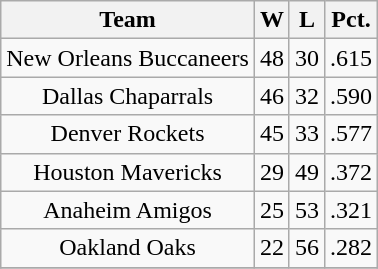<table class="wikitable" style="text-align: center;">
<tr>
<th>Team</th>
<th>W</th>
<th>L</th>
<th>Pct.</th>
</tr>
<tr>
<td>New Orleans Buccaneers</td>
<td>48</td>
<td>30</td>
<td>.615</td>
</tr>
<tr>
<td>Dallas Chaparrals</td>
<td>46</td>
<td>32</td>
<td>.590</td>
</tr>
<tr>
<td>Denver Rockets</td>
<td>45</td>
<td>33</td>
<td>.577</td>
</tr>
<tr>
<td>Houston Mavericks</td>
<td>29</td>
<td>49</td>
<td>.372</td>
</tr>
<tr>
<td>Anaheim Amigos</td>
<td>25</td>
<td>53</td>
<td>.321</td>
</tr>
<tr>
<td>Oakland Oaks</td>
<td>22</td>
<td>56</td>
<td>.282</td>
</tr>
<tr>
</tr>
</table>
